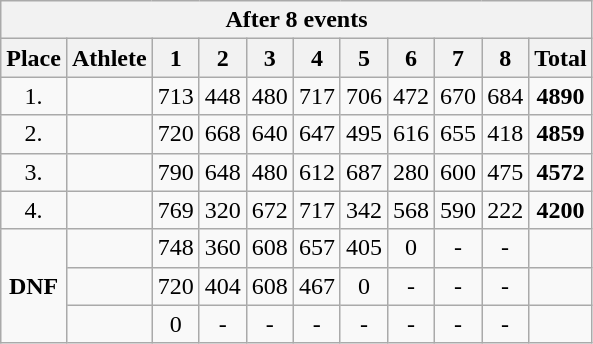<table class=wikitable style="text-align:center">
<tr>
<th colspan=11><strong>After 8 events</strong></th>
</tr>
<tr>
<th>Place</th>
<th>Athlete</th>
<th>1</th>
<th>2</th>
<th>3</th>
<th>4</th>
<th>5</th>
<th>6</th>
<th>7</th>
<th>8</th>
<th>Total</th>
</tr>
<tr>
<td width=30>1.</td>
<td align=left></td>
<td>713</td>
<td>448</td>
<td>480</td>
<td>717</td>
<td>706</td>
<td>472</td>
<td>670</td>
<td>684</td>
<td><strong>4890</strong></td>
</tr>
<tr>
<td>2.</td>
<td align=left></td>
<td>720</td>
<td>668</td>
<td>640</td>
<td>647</td>
<td>495</td>
<td>616</td>
<td>655</td>
<td>418</td>
<td><strong>4859</strong></td>
</tr>
<tr>
<td>3.</td>
<td align=left></td>
<td>790</td>
<td>648</td>
<td>480</td>
<td>612</td>
<td>687</td>
<td>280</td>
<td>600</td>
<td>475</td>
<td><strong>4572</strong></td>
</tr>
<tr>
<td>4.</td>
<td align=left></td>
<td>769</td>
<td>320</td>
<td>672</td>
<td>717</td>
<td>342</td>
<td>568</td>
<td>590</td>
<td>222</td>
<td><strong>4200</strong></td>
</tr>
<tr>
<td rowspan=3><strong>DNF</strong></td>
<td align=left></td>
<td>748</td>
<td>360</td>
<td>608</td>
<td>657</td>
<td>405</td>
<td>0</td>
<td>-</td>
<td>-</td>
<td></td>
</tr>
<tr>
<td align=left></td>
<td>720</td>
<td>404</td>
<td>608</td>
<td>467</td>
<td>0</td>
<td>-</td>
<td>-</td>
<td>-</td>
<td></td>
</tr>
<tr>
<td align=left></td>
<td>0</td>
<td>-</td>
<td>-</td>
<td>-</td>
<td>-</td>
<td>-</td>
<td>-</td>
<td>-</td>
<td></td>
</tr>
</table>
